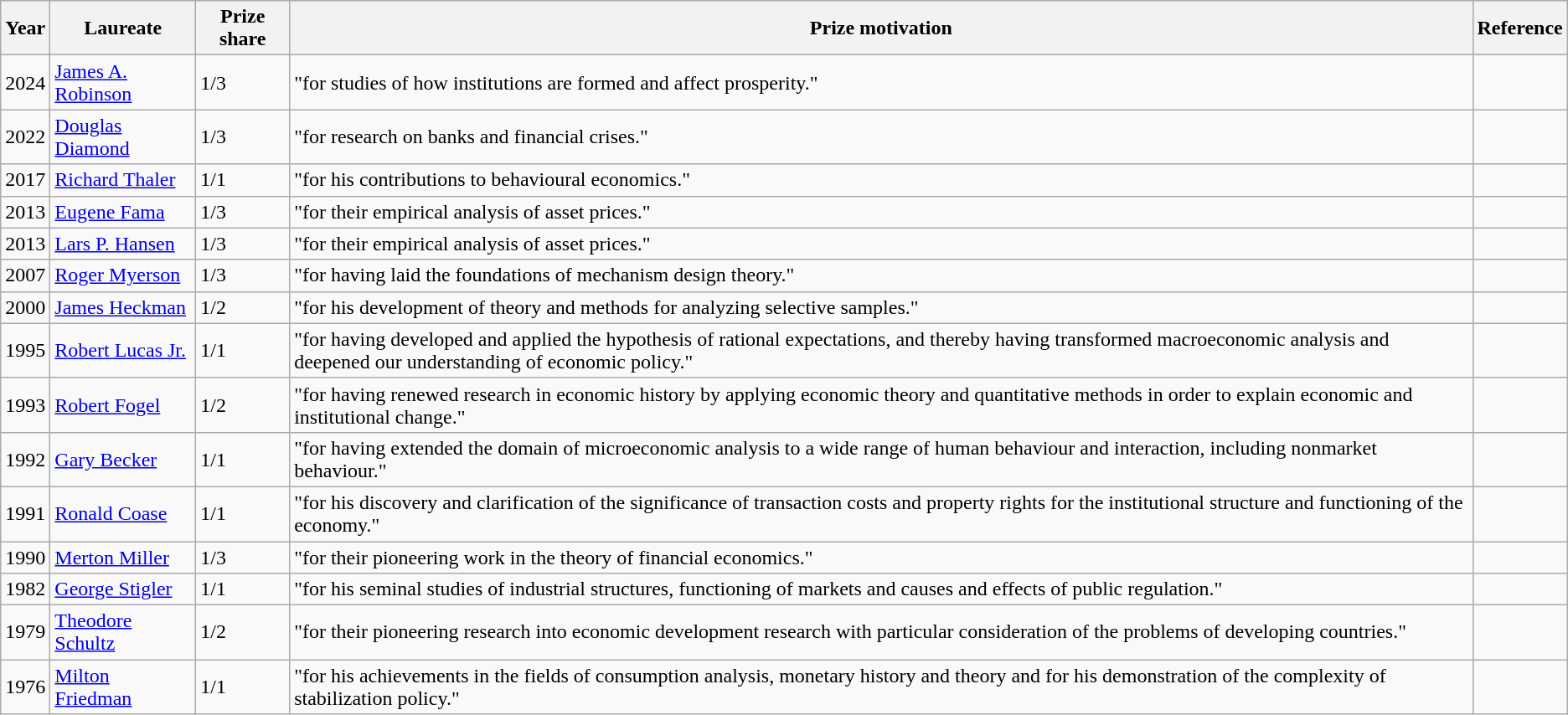<table class="wikitable sortable">
<tr>
<th>Year</th>
<th>Laureate</th>
<th>Prize share</th>
<th>Prize motivation</th>
<th>Reference</th>
</tr>
<tr>
<td>2024</td>
<td><a href='#'>James A. Robinson</a></td>
<td>1/3</td>
<td>"for studies of how institutions are formed and affect prosperity."</td>
<td></td>
</tr>
<tr |->
<td>2022</td>
<td><a href='#'>Douglas Diamond</a></td>
<td>1/3</td>
<td>"for research on banks and financial crises."</td>
<td></td>
</tr>
<tr>
<td>2017</td>
<td><a href='#'>Richard Thaler</a></td>
<td>1/1</td>
<td>"for his contributions to behavioural economics."</td>
<td></td>
</tr>
<tr>
<td>2013</td>
<td><a href='#'>Eugene Fama</a></td>
<td>1/3</td>
<td>"for their empirical analysis of asset prices."</td>
<td></td>
</tr>
<tr>
<td>2013</td>
<td><a href='#'>Lars P. Hansen</a></td>
<td>1/3</td>
<td>"for their empirical analysis of asset prices."</td>
<td></td>
</tr>
<tr>
<td>2007</td>
<td><a href='#'>Roger Myerson</a></td>
<td>1/3</td>
<td>"for having laid the foundations of mechanism design theory."</td>
<td></td>
</tr>
<tr>
<td>2000</td>
<td><a href='#'>James Heckman</a></td>
<td>1/2</td>
<td>"for his development of theory and methods for analyzing selective samples."</td>
<td></td>
</tr>
<tr>
<td>1995</td>
<td><a href='#'>Robert Lucas Jr.</a></td>
<td>1/1</td>
<td>"for having developed and applied the hypothesis of rational expectations, and thereby having transformed macroeconomic analysis and deepened our understanding of economic policy."</td>
<td></td>
</tr>
<tr>
<td>1993</td>
<td><a href='#'>Robert Fogel</a></td>
<td>1/2</td>
<td>"for having renewed research in economic history by applying economic theory and quantitative methods in order to explain economic and institutional change."</td>
<td></td>
</tr>
<tr>
<td>1992</td>
<td><a href='#'>Gary Becker</a></td>
<td>1/1</td>
<td>"for having extended the domain of microeconomic analysis to a wide range of human behaviour and interaction, including nonmarket behaviour."</td>
<td></td>
</tr>
<tr>
<td>1991</td>
<td><a href='#'>Ronald Coase</a></td>
<td>1/1</td>
<td>"for his discovery and clarification of the significance of transaction costs and property rights for the institutional structure and functioning of the economy."</td>
<td></td>
</tr>
<tr>
<td>1990</td>
<td><a href='#'>Merton Miller</a></td>
<td>1/3</td>
<td>"for their pioneering work in the theory of financial economics."</td>
<td></td>
</tr>
<tr>
<td>1982</td>
<td><a href='#'>George Stigler</a></td>
<td>1/1</td>
<td>"for his seminal studies of industrial structures, functioning of markets and causes and effects of public regulation."</td>
<td></td>
</tr>
<tr>
<td>1979</td>
<td><a href='#'>Theodore Schultz</a></td>
<td>1/2</td>
<td>"for their pioneering research into economic development research with particular consideration of the problems of developing countries."</td>
<td></td>
</tr>
<tr>
<td>1976</td>
<td><a href='#'>Milton Friedman</a></td>
<td>1/1</td>
<td>"for his achievements in the fields of consumption analysis, monetary history and theory and for his demonstration of the complexity of stabilization policy."</td>
<td></td>
</tr>
</table>
